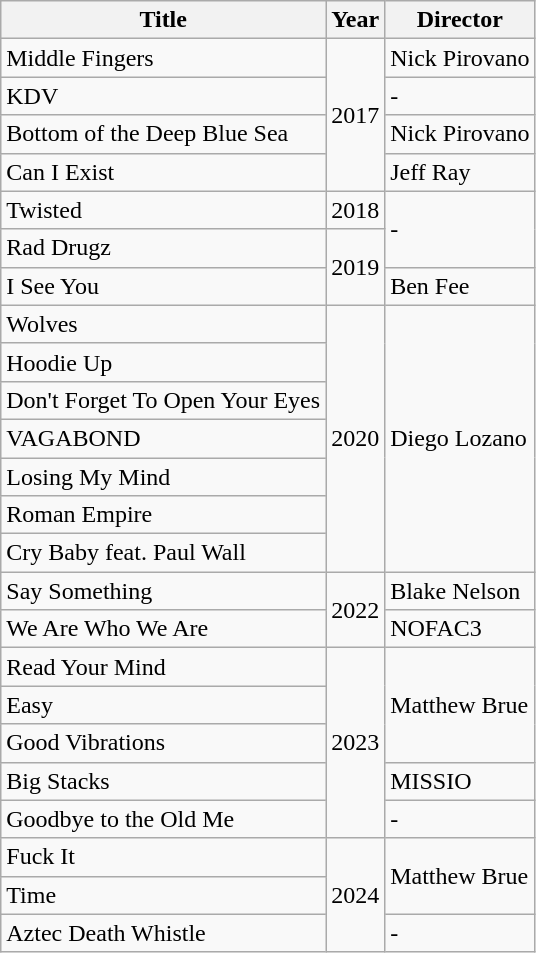<table class="wikitable">
<tr>
<th>Title</th>
<th>Year</th>
<th>Director</th>
</tr>
<tr>
<td>Middle Fingers</td>
<td rowspan="4">2017</td>
<td>Nick Pirovano</td>
</tr>
<tr>
<td>KDV</td>
<td>-</td>
</tr>
<tr>
<td>Bottom of the Deep Blue Sea</td>
<td>Nick Pirovano</td>
</tr>
<tr>
<td>Can I Exist</td>
<td>Jeff Ray</td>
</tr>
<tr>
<td>Twisted</td>
<td>2018</td>
<td rowspan="2">-</td>
</tr>
<tr>
<td>Rad Drugz</td>
<td rowspan="2">2019</td>
</tr>
<tr>
<td>I See You</td>
<td>Ben Fee</td>
</tr>
<tr>
<td>Wolves</td>
<td rowspan="7">2020</td>
<td rowspan="7">Diego Lozano</td>
</tr>
<tr>
<td>Hoodie Up</td>
</tr>
<tr>
<td>Don't Forget To Open Your Eyes</td>
</tr>
<tr>
<td>VAGABOND</td>
</tr>
<tr>
<td>Losing My Mind</td>
</tr>
<tr>
<td>Roman Empire</td>
</tr>
<tr>
<td>Cry Baby feat. Paul Wall</td>
</tr>
<tr>
<td>Say Something</td>
<td rowspan="2">2022</td>
<td>Blake Nelson</td>
</tr>
<tr>
<td>We Are Who We Are</td>
<td>NOFAC3</td>
</tr>
<tr>
<td>Read Your Mind</td>
<td rowspan="5">2023</td>
<td rowspan="3">Matthew Brue</td>
</tr>
<tr>
<td>Easy</td>
</tr>
<tr>
<td>Good Vibrations</td>
</tr>
<tr>
<td>Big Stacks</td>
<td>MISSIO</td>
</tr>
<tr>
<td>Goodbye to the Old Me</td>
<td>-</td>
</tr>
<tr>
<td>Fuck It</td>
<td rowspan="12">2024</td>
<td rowspan="2">Matthew Brue</td>
</tr>
<tr>
<td>Time</td>
</tr>
<tr>
<td>Aztec Death Whistle</td>
<td>-</td>
</tr>
</table>
